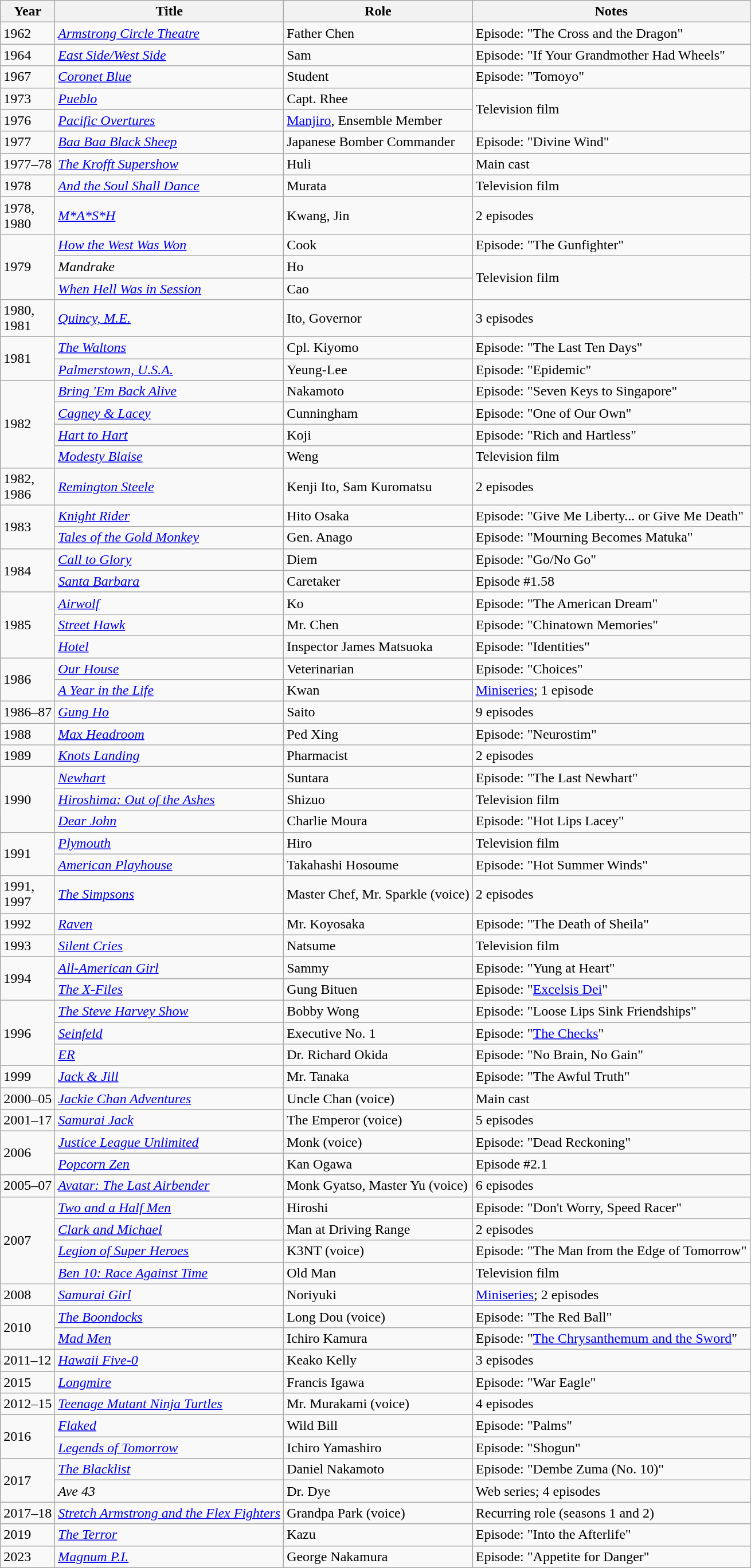<table class="wikitable">
<tr>
<th>Year</th>
<th>Title</th>
<th>Role</th>
<th>Notes</th>
</tr>
<tr>
<td>1962</td>
<td><em><a href='#'>Armstrong Circle Theatre</a></em></td>
<td>Father Chen</td>
<td>Episode: "The Cross and the Dragon"</td>
</tr>
<tr>
<td>1964</td>
<td><a href='#'><em>East Side/West Side</em></a></td>
<td>Sam</td>
<td>Episode: "If Your Grandmother Had Wheels"</td>
</tr>
<tr>
<td>1967</td>
<td><em><a href='#'>Coronet Blue</a></em></td>
<td>Student</td>
<td>Episode: "Tomoyo"</td>
</tr>
<tr>
<td>1973</td>
<td><a href='#'><em>Pueblo</em></a></td>
<td>Capt. Rhee</td>
<td rowspan="2">Television film</td>
</tr>
<tr>
<td>1976</td>
<td><em><a href='#'>Pacific Overtures</a></em></td>
<td><a href='#'>Manjiro</a>, Ensemble Member</td>
</tr>
<tr>
<td>1977</td>
<td><a href='#'><em>Baa Baa Black Sheep</em></a></td>
<td>Japanese Bomber Commander</td>
<td>Episode: "Divine Wind"</td>
</tr>
<tr>
<td>1977–78</td>
<td><em><a href='#'>The Krofft Supershow</a></em></td>
<td>Huli</td>
<td>Main cast</td>
</tr>
<tr>
<td>1978</td>
<td><em><a href='#'>And the Soul Shall Dance</a></em></td>
<td>Murata</td>
<td>Television film</td>
</tr>
<tr>
<td>1978,<br>1980</td>
<td><em><a href='#'>M*A*S*H</a></em></td>
<td>Kwang, Jin</td>
<td>2 episodes</td>
</tr>
<tr>
<td rowspan="3">1979</td>
<td><a href='#'><em>How the West Was Won</em></a></td>
<td>Cook</td>
<td>Episode: "The Gunfighter"</td>
</tr>
<tr>
<td><em>Mandrake</em></td>
<td>Ho</td>
<td rowspan="2">Television film</td>
</tr>
<tr>
<td><em><a href='#'>When Hell Was in Session</a></em></td>
<td>Cao</td>
</tr>
<tr>
<td>1980,<br>1981</td>
<td><em><a href='#'>Quincy, M.E.</a></em></td>
<td>Ito, Governor</td>
<td>3 episodes</td>
</tr>
<tr>
<td rowspan="2">1981</td>
<td><em><a href='#'>The Waltons</a></em></td>
<td>Cpl. Kiyomo</td>
<td>Episode: "The Last Ten Days"</td>
</tr>
<tr>
<td><em><a href='#'>Palmerstown, U.S.A.</a></em></td>
<td>Yeung-Lee</td>
<td>Episode: "Epidemic"</td>
</tr>
<tr>
<td rowspan="4">1982</td>
<td><a href='#'><em>Bring 'Em Back Alive</em></a></td>
<td>Nakamoto</td>
<td>Episode: "Seven Keys to Singapore"</td>
</tr>
<tr>
<td><em><a href='#'>Cagney & Lacey</a></em></td>
<td>Cunningham</td>
<td>Episode: "One of Our Own"</td>
</tr>
<tr>
<td><em><a href='#'>Hart to Hart</a></em></td>
<td>Koji</td>
<td>Episode: "Rich and Hartless"</td>
</tr>
<tr>
<td><a href='#'><em>Modesty Blaise</em></a></td>
<td>Weng</td>
<td>Television film</td>
</tr>
<tr>
<td>1982,<br>1986</td>
<td><em><a href='#'>Remington Steele</a></em></td>
<td>Kenji Ito, Sam Kuromatsu</td>
<td>2 episodes</td>
</tr>
<tr>
<td rowspan="2">1983</td>
<td><a href='#'><em>Knight Rider</em></a></td>
<td>Hito Osaka</td>
<td>Episode: "Give Me Liberty... or Give Me Death"</td>
</tr>
<tr>
<td><em><a href='#'>Tales of the Gold Monkey</a></em></td>
<td>Gen. Anago</td>
<td>Episode: "Mourning Becomes Matuka"</td>
</tr>
<tr>
<td rowspan="2">1984</td>
<td><em><a href='#'>Call to Glory</a></em></td>
<td>Diem</td>
<td>Episode: "Go/No Go"</td>
</tr>
<tr>
<td><a href='#'><em>Santa Barbara</em></a></td>
<td>Caretaker</td>
<td>Episode #1.58</td>
</tr>
<tr>
<td rowspan="3">1985</td>
<td><em><a href='#'>Airwolf</a></em></td>
<td>Ko</td>
<td>Episode: "The American Dream"</td>
</tr>
<tr>
<td><em><a href='#'>Street Hawk</a></em></td>
<td>Mr. Chen</td>
<td>Episode: "Chinatown Memories"</td>
</tr>
<tr>
<td><a href='#'><em>Hotel</em></a></td>
<td>Inspector James Matsuoka</td>
<td>Episode: "Identities"</td>
</tr>
<tr>
<td rowspan="2">1986</td>
<td><a href='#'><em>Our House</em></a></td>
<td>Veterinarian</td>
<td>Episode: "Choices"</td>
</tr>
<tr>
<td><em><a href='#'>A Year in the Life</a></em></td>
<td>Kwan</td>
<td><a href='#'>Miniseries</a>; 1 episode</td>
</tr>
<tr>
<td>1986–87</td>
<td><a href='#'><em>Gung Ho</em></a></td>
<td>Saito</td>
<td>9 episodes</td>
</tr>
<tr>
<td>1988</td>
<td><a href='#'><em>Max Headroom</em></a></td>
<td>Ped Xing</td>
<td>Episode: "Neurostim"</td>
</tr>
<tr>
<td>1989</td>
<td><em><a href='#'>Knots Landing</a></em></td>
<td>Pharmacist</td>
<td>2 episodes</td>
</tr>
<tr>
<td rowspan="3">1990</td>
<td><em><a href='#'>Newhart</a></em></td>
<td>Suntara</td>
<td>Episode: "The Last Newhart"</td>
</tr>
<tr>
<td><em><a href='#'>Hiroshima: Out of the Ashes</a></em></td>
<td>Shizuo</td>
<td>Television film</td>
</tr>
<tr>
<td><a href='#'><em>Dear John</em></a></td>
<td>Charlie Moura</td>
<td>Episode: "Hot Lips Lacey"</td>
</tr>
<tr>
<td rowspan="2">1991</td>
<td><a href='#'><em>Plymouth</em></a></td>
<td>Hiro</td>
<td>Television film</td>
</tr>
<tr>
<td><em><a href='#'>American Playhouse</a></em></td>
<td>Takahashi Hosoume</td>
<td>Episode: "Hot Summer Winds"</td>
</tr>
<tr>
<td>1991,<br>1997</td>
<td><em><a href='#'>The Simpsons</a></em></td>
<td>Master Chef, Mr. Sparkle (voice)</td>
<td>2 episodes</td>
</tr>
<tr>
<td>1992</td>
<td><a href='#'><em>Raven</em></a></td>
<td>Mr. Koyosaka</td>
<td>Episode: "The Death of Sheila"</td>
</tr>
<tr>
<td>1993</td>
<td><em><a href='#'>Silent Cries</a></em></td>
<td>Natsume</td>
<td>Television film</td>
</tr>
<tr>
<td rowspan="2">1994</td>
<td><a href='#'><em>All-American Girl</em></a></td>
<td>Sammy</td>
<td>Episode: "Yung at Heart"</td>
</tr>
<tr>
<td><em><a href='#'>The X-Files</a></em></td>
<td>Gung Bituen</td>
<td>Episode: "<a href='#'>Excelsis Dei</a>"</td>
</tr>
<tr>
<td rowspan="3">1996</td>
<td><em><a href='#'>The Steve Harvey Show</a></em></td>
<td>Bobby Wong</td>
<td>Episode: "Loose Lips Sink Friendships"</td>
</tr>
<tr>
<td><em><a href='#'>Seinfeld</a></em></td>
<td>Executive No. 1</td>
<td>Episode: "<a href='#'>The Checks</a>"</td>
</tr>
<tr>
<td><a href='#'><em>ER</em></a></td>
<td>Dr. Richard Okida</td>
<td>Episode: "No Brain, No Gain"</td>
</tr>
<tr>
<td>1999</td>
<td><a href='#'><em>Jack & Jill</em></a></td>
<td>Mr. Tanaka</td>
<td>Episode: "The Awful Truth"</td>
</tr>
<tr>
<td>2000–05</td>
<td><em><a href='#'>Jackie Chan Adventures</a></em></td>
<td>Uncle Chan (voice)</td>
<td>Main cast</td>
</tr>
<tr>
<td>2001–17</td>
<td><em><a href='#'>Samurai Jack</a></em></td>
<td>The Emperor (voice)</td>
<td>5 episodes</td>
</tr>
<tr>
<td rowspan="2">2006</td>
<td><em><a href='#'>Justice League Unlimited</a></em></td>
<td>Monk (voice)</td>
<td>Episode: "Dead Reckoning"</td>
</tr>
<tr>
<td><em><a href='#'>Popcorn Zen</a></em></td>
<td>Kan Ogawa</td>
<td>Episode #2.1</td>
</tr>
<tr>
<td>2005–07</td>
<td><em><a href='#'>Avatar: The Last Airbender</a></em></td>
<td>Monk Gyatso, Master Yu (voice)</td>
<td>6 episodes</td>
</tr>
<tr>
<td rowspan="4">2007</td>
<td><em><a href='#'>Two and a Half Men</a></em></td>
<td>Hiroshi</td>
<td>Episode: "Don't Worry, Speed Racer"</td>
</tr>
<tr>
<td><em><a href='#'>Clark and Michael</a></em></td>
<td>Man at Driving Range</td>
<td>2 episodes</td>
</tr>
<tr>
<td><a href='#'><em>Legion of Super Heroes</em></a></td>
<td>K3NT (voice)</td>
<td>Episode: "The Man from the Edge of Tomorrow"</td>
</tr>
<tr>
<td><em><a href='#'>Ben 10: Race Against Time</a></em></td>
<td>Old Man</td>
<td>Television film</td>
</tr>
<tr>
<td>2008</td>
<td><a href='#'><em>Samurai Girl</em></a></td>
<td>Noriyuki</td>
<td><a href='#'>Miniseries</a>; 2 episodes</td>
</tr>
<tr>
<td rowspan="2">2010</td>
<td><a href='#'><em>The Boondocks</em></a></td>
<td>Long Dou (voice)</td>
<td>Episode: "The Red Ball"</td>
</tr>
<tr>
<td><em><a href='#'>Mad Men</a></em></td>
<td>Ichiro Kamura</td>
<td>Episode: "<a href='#'>The Chrysanthemum and the Sword</a>"</td>
</tr>
<tr>
<td>2011–12</td>
<td><a href='#'><em>Hawaii Five-0</em></a></td>
<td>Keako Kelly</td>
<td>3 episodes</td>
</tr>
<tr>
<td>2015</td>
<td><a href='#'><em>Longmire</em></a></td>
<td>Francis Igawa</td>
<td>Episode: "War Eagle"</td>
</tr>
<tr>
<td>2012–15</td>
<td><a href='#'><em>Teenage Mutant Ninja Turtles</em></a></td>
<td>Mr. Murakami (voice)</td>
<td>4 episodes</td>
</tr>
<tr>
<td rowspan="2">2016</td>
<td><em><a href='#'>Flaked</a></em></td>
<td>Wild Bill</td>
<td>Episode: "Palms"</td>
</tr>
<tr>
<td><em><a href='#'>Legends of Tomorrow</a></em></td>
<td>Ichiro Yamashiro</td>
<td>Episode: "Shogun"</td>
</tr>
<tr>
<td rowspan="2">2017</td>
<td><a href='#'><em>The Blacklist</em></a></td>
<td>Daniel Nakamoto</td>
<td>Episode: "Dembe Zuma (No. 10)"</td>
</tr>
<tr>
<td><em>Ave 43</em></td>
<td>Dr. Dye</td>
<td>Web series; 4 episodes</td>
</tr>
<tr>
<td>2017–18</td>
<td><em><a href='#'>Stretch Armstrong and the Flex Fighters</a></em></td>
<td>Grandpa Park (voice)</td>
<td>Recurring role (seasons 1 and 2)</td>
</tr>
<tr>
<td>2019</td>
<td><a href='#'><em>The Terror</em></a></td>
<td>Kazu</td>
<td>Episode: "Into the Afterlife"</td>
</tr>
<tr>
<td>2023</td>
<td><a href='#'><em>Magnum P.I.</em></a></td>
<td>George Nakamura</td>
<td>Episode: "Appetite for Danger"</td>
</tr>
</table>
